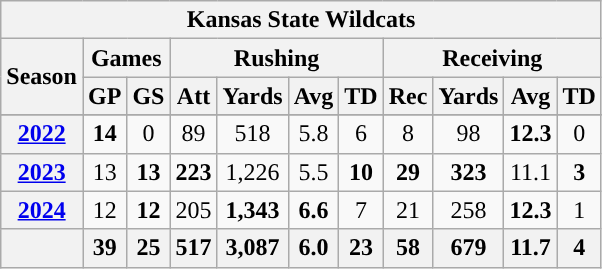<table class="wikitable" style="text-align:center;">
<tr>
<th colspan="15">Kansas State Wildcats</th>
</tr>
<tr>
<th rowspan="2">Season</th>
<th colspan="2">Games</th>
<th colspan="4">Rushing</th>
<th colspan="4">Receiving</th>
</tr>
<tr>
<th>GP</th>
<th>GS</th>
<th>Att</th>
<th>Yards</th>
<th>Avg</th>
<th>TD</th>
<th>Rec</th>
<th>Yards</th>
<th>Avg</th>
<th>TD</th>
</tr>
<tr>
</tr>
<tr>
<th><a href='#'>2022</a></th>
<td><strong>14</strong></td>
<td>0</td>
<td>89</td>
<td>518</td>
<td>5.8</td>
<td>6</td>
<td>8</td>
<td>98</td>
<td><strong>12.3</strong></td>
<td>0</td>
</tr>
<tr>
<th><a href='#'>2023</a></th>
<td>13</td>
<td><strong>13</strong></td>
<td><strong>223</strong></td>
<td>1,226</td>
<td>5.5</td>
<td><strong>10</strong></td>
<td><strong>29</strong></td>
<td><strong>323</strong></td>
<td>11.1</td>
<td><strong>3</strong></td>
</tr>
<tr>
<th><a href='#'>2024</a></th>
<td>12</td>
<td><strong>12</strong></td>
<td>205</td>
<td><strong>1,343</strong></td>
<td><strong>6.6</strong></td>
<td>7</td>
<td>21</td>
<td>258</td>
<td><strong>12.3</strong></td>
<td>1</td>
</tr>
<tr>
<th></th>
<th>39</th>
<th>25</th>
<th>517</th>
<th>3,087</th>
<th>6.0</th>
<th>23</th>
<th>58</th>
<th>679</th>
<th>11.7</th>
<th>4</th>
</tr>
</table>
